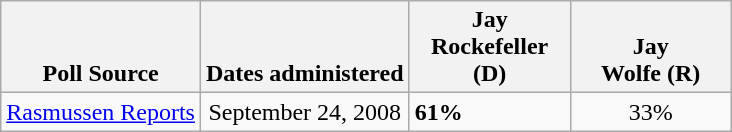<table class="wikitable">
<tr valign=bottom>
<th>Poll Source</th>
<th>Dates administered</th>
<th style="width:100px;">Jay<br>Rockefeller (D)</th>
<th style="width:100px;">Jay<br>Wolfe (R)</th>
</tr>
<tr>
<td><a href='#'>Rasmussen Reports</a></td>
<td align=center>September 24, 2008</td>
<td><strong>61%</strong></td>
<td align=center>33%</td>
</tr>
</table>
